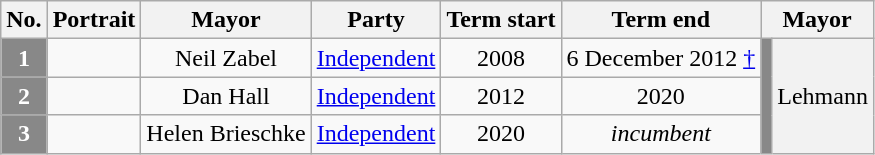<table class="wikitable">
<tr>
<th>No.</th>
<th>Portrait</th>
<th>Mayor</th>
<th>Party</th>
<th>Term start</th>
<th>Term end</th>
<th colspan="3">Mayor</th>
</tr>
<tr>
<th style="background:#888888; color:white">1</th>
<td align="center"></td>
<td align="center">Neil Zabel</td>
<td align="center"><a href='#'>Independent</a></td>
<td align="center">2008</td>
<td align="center">6 December 2012 <a href='#'>†</a></td>
<td rowspan="3" style="background-color:#888888; border-bottom:solid 0 gray"></td>
<th rowspan="3" style="font-weight:normal">Lehmann <br> <small></small></th>
</tr>
<tr>
<th style="background:#888888; color:white">2</th>
<td align="center"></td>
<td align="center">Dan Hall</td>
<td align="center"><a href='#'>Independent</a></td>
<td align="center">2012</td>
<td align="center">2020</td>
</tr>
<tr>
<th style="background:#888888; color:white">3</th>
<td align="center"></td>
<td align="center">Helen Brieschke</td>
<td align="center"><a href='#'>Independent</a></td>
<td align="center">2020</td>
<td align="center"><em>incumbent</em></td>
</tr>
</table>
